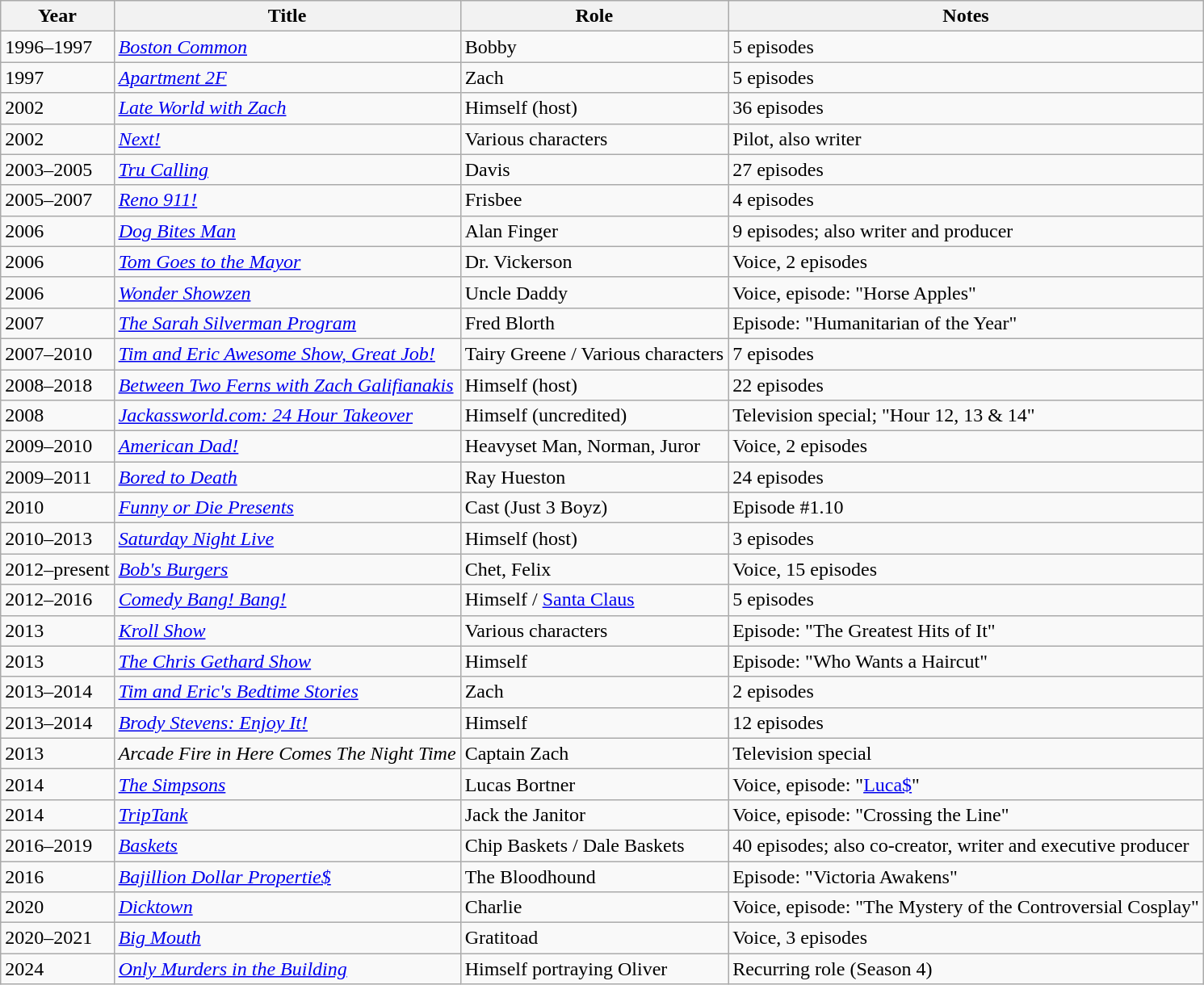<table class="wikitable sortable">
<tr>
<th>Year</th>
<th>Title</th>
<th>Role</th>
<th class="unsortable">Notes</th>
</tr>
<tr>
<td>1996–1997</td>
<td><em><a href='#'>Boston Common</a></em></td>
<td>Bobby</td>
<td>5 episodes</td>
</tr>
<tr>
<td>1997</td>
<td><em><a href='#'>Apartment 2F</a></em></td>
<td>Zach</td>
<td>5 episodes</td>
</tr>
<tr>
<td>2002</td>
<td><em><a href='#'>Late World with Zach</a></em></td>
<td>Himself (host)</td>
<td>36 episodes</td>
</tr>
<tr>
<td>2002</td>
<td><em><a href='#'>Next!</a></em></td>
<td>Various characters</td>
<td>Pilot, also writer</td>
</tr>
<tr>
<td>2003–2005</td>
<td><em><a href='#'>Tru Calling</a></em></td>
<td>Davis</td>
<td>27 episodes</td>
</tr>
<tr>
<td>2005–2007</td>
<td><em><a href='#'>Reno 911!</a></em></td>
<td>Frisbee</td>
<td>4 episodes</td>
</tr>
<tr>
<td>2006</td>
<td><em><a href='#'>Dog Bites Man</a></em></td>
<td>Alan Finger</td>
<td>9 episodes; also writer and producer</td>
</tr>
<tr>
<td>2006</td>
<td><em><a href='#'>Tom Goes to the Mayor</a></em></td>
<td>Dr. Vickerson</td>
<td>Voice, 2 episodes</td>
</tr>
<tr>
<td>2006</td>
<td><em><a href='#'>Wonder Showzen</a></em></td>
<td>Uncle Daddy</td>
<td>Voice, episode: "Horse Apples"</td>
</tr>
<tr>
<td>2007</td>
<td><em><a href='#'>The Sarah Silverman Program</a></em></td>
<td>Fred Blorth</td>
<td>Episode: "Humanitarian of the Year"</td>
</tr>
<tr>
<td>2007–2010</td>
<td><em><a href='#'>Tim and Eric Awesome Show, Great Job!</a></em></td>
<td>Tairy Greene / Various characters</td>
<td>7 episodes</td>
</tr>
<tr>
<td>2008–2018</td>
<td><em><a href='#'>Between Two Ferns with Zach Galifianakis</a></em></td>
<td>Himself (host)</td>
<td>22 episodes</td>
</tr>
<tr>
<td>2008</td>
<td><em><a href='#'>Jackassworld.com: 24 Hour Takeover</a></em></td>
<td>Himself (uncredited)</td>
<td>Television special; "Hour 12, 13 & 14"</td>
</tr>
<tr>
<td>2009–2010</td>
<td><em><a href='#'>American Dad!</a></em></td>
<td>Heavyset Man, Norman, Juror</td>
<td>Voice, 2 episodes</td>
</tr>
<tr>
<td>2009–2011</td>
<td><em><a href='#'>Bored to Death</a></em></td>
<td>Ray Hueston</td>
<td>24 episodes</td>
</tr>
<tr>
<td>2010</td>
<td><em><a href='#'>Funny or Die Presents</a></em></td>
<td>Cast (Just 3 Boyz)</td>
<td>Episode #1.10</td>
</tr>
<tr>
<td>2010–2013</td>
<td><em><a href='#'>Saturday Night Live</a></em></td>
<td>Himself (host)</td>
<td>3 episodes</td>
</tr>
<tr>
<td>2012–present</td>
<td><em><a href='#'>Bob's Burgers</a></em></td>
<td>Chet, Felix</td>
<td>Voice, 15 episodes</td>
</tr>
<tr>
<td>2012–2016</td>
<td><em><a href='#'>Comedy Bang! Bang!</a></em></td>
<td>Himself / <a href='#'>Santa Claus</a></td>
<td>5 episodes</td>
</tr>
<tr>
<td>2013</td>
<td><em><a href='#'>Kroll Show</a></em></td>
<td>Various characters</td>
<td>Episode: "The Greatest Hits of It"</td>
</tr>
<tr>
<td>2013</td>
<td><em><a href='#'>The Chris Gethard Show</a></em></td>
<td>Himself</td>
<td>Episode: "Who Wants a Haircut"</td>
</tr>
<tr>
<td>2013–2014</td>
<td><em><a href='#'>Tim and Eric's Bedtime Stories</a></em></td>
<td>Zach</td>
<td>2 episodes</td>
</tr>
<tr>
<td>2013–2014</td>
<td><em><a href='#'>Brody Stevens: Enjoy It!</a></em></td>
<td>Himself</td>
<td>12 episodes</td>
</tr>
<tr>
<td>2013</td>
<td><em>Arcade Fire in Here Comes The Night Time</em></td>
<td>Captain Zach</td>
<td>Television special</td>
</tr>
<tr>
<td>2014</td>
<td><em><a href='#'>The Simpsons</a></em></td>
<td>Lucas Bortner</td>
<td>Voice, episode: "<a href='#'>Luca$</a>"</td>
</tr>
<tr>
<td>2014</td>
<td><em><a href='#'>TripTank</a></em></td>
<td>Jack the Janitor</td>
<td>Voice, episode: "Crossing the Line"</td>
</tr>
<tr>
<td>2016–2019</td>
<td><em><a href='#'>Baskets</a></em></td>
<td>Chip Baskets / Dale Baskets</td>
<td>40 episodes; also co-creator, writer and executive producer</td>
</tr>
<tr>
<td>2016</td>
<td><em><a href='#'>Bajillion Dollar Propertie$</a></em></td>
<td>The Bloodhound</td>
<td>Episode: "Victoria Awakens"</td>
</tr>
<tr>
<td>2020</td>
<td><em><a href='#'>Dicktown</a></em></td>
<td>Charlie</td>
<td>Voice, episode: "The Mystery of the Controversial Cosplay"</td>
</tr>
<tr>
<td>2020–2021</td>
<td><em><a href='#'>Big Mouth</a></em></td>
<td>Gratitoad</td>
<td>Voice, 3 episodes</td>
</tr>
<tr>
<td>2024</td>
<td><em><a href='#'>Only Murders in the Building</a></em></td>
<td>Himself portraying Oliver</td>
<td>Recurring role (Season 4)</td>
</tr>
</table>
